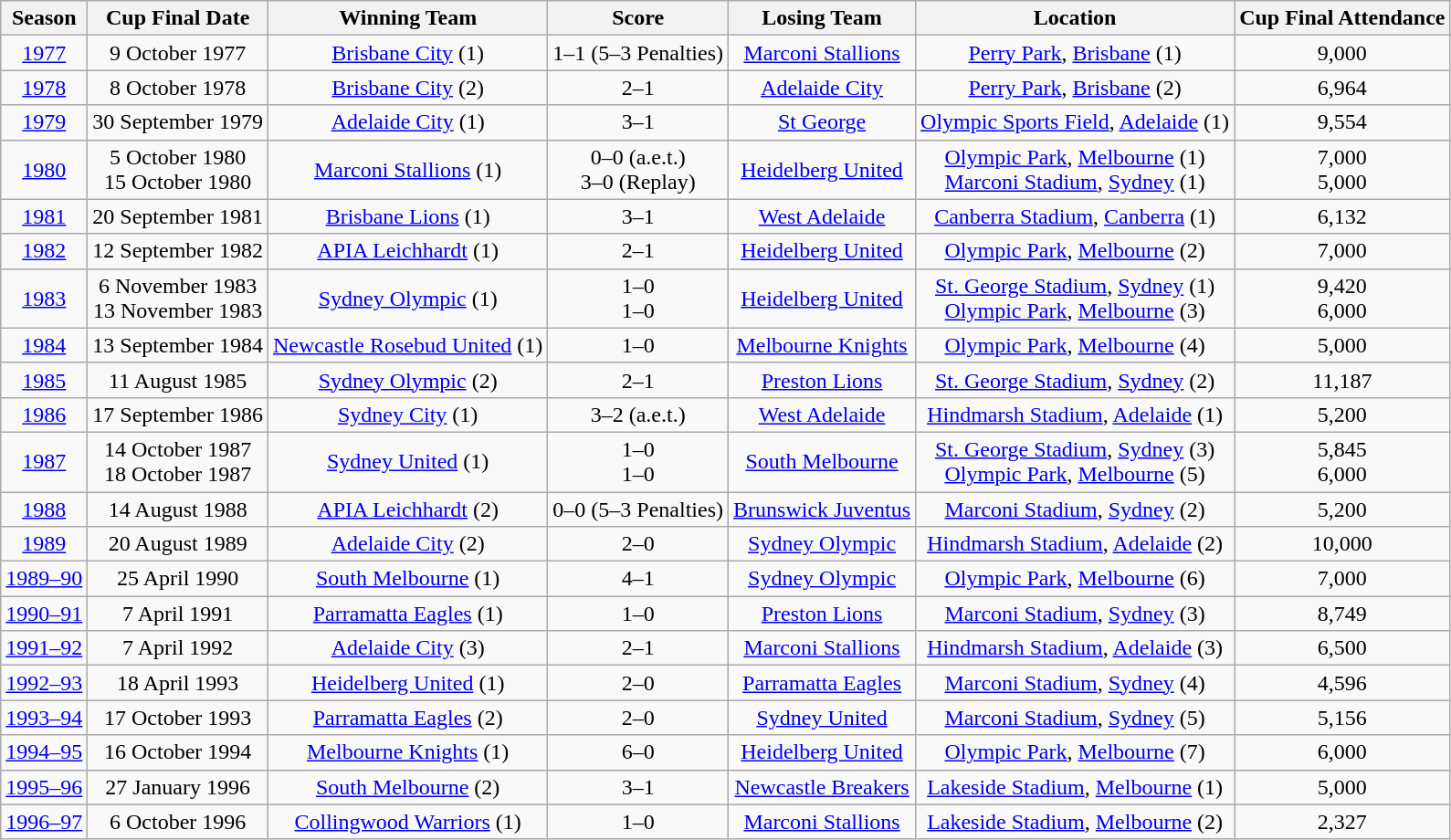<table class="wikitable" style="text-align: center;">
<tr>
<th>Season</th>
<th>Cup Final Date</th>
<th>Winning Team</th>
<th>Score</th>
<th>Losing Team</th>
<th>Location</th>
<th>Cup Final Attendance</th>
</tr>
<tr>
<td><a href='#'>1977</a></td>
<td>9 October 1977</td>
<td>  <a href='#'>Brisbane City</a> (1)</td>
<td>1–1  (5–3 Penalties)</td>
<td>  <a href='#'>Marconi Stallions</a></td>
<td><a href='#'>Perry Park</a>, <a href='#'>Brisbane</a> (1)</td>
<td>9,000</td>
</tr>
<tr>
<td><a href='#'>1978</a></td>
<td>8 October 1978</td>
<td>  <a href='#'>Brisbane City</a> (2)</td>
<td>2–1</td>
<td> <a href='#'>Adelaide City</a></td>
<td><a href='#'>Perry Park</a>,  <a href='#'>Brisbane</a> (2)</td>
<td>6,964</td>
</tr>
<tr>
<td><a href='#'>1979</a></td>
<td>30 September 1979</td>
<td> <a href='#'>Adelaide City</a> (1)</td>
<td>3–1</td>
<td> <a href='#'>St George</a></td>
<td><a href='#'>Olympic Sports Field</a>, <a href='#'>Adelaide</a> (1)</td>
<td>9,554</td>
</tr>
<tr>
<td><a href='#'>1980</a></td>
<td>5 October 1980 <br> 15 October 1980</td>
<td>  <a href='#'>Marconi Stallions</a> (1)</td>
<td>0–0 (a.e.t.) <br> 3–0 (Replay)</td>
<td> <a href='#'>Heidelberg United</a></td>
<td><a href='#'>Olympic Park</a>, <a href='#'>Melbourne</a> (1) <br> <a href='#'>Marconi Stadium</a>, <a href='#'>Sydney</a> (1)</td>
<td>7,000 <br> 5,000</td>
</tr>
<tr>
<td><a href='#'>1981</a></td>
<td>20 September 1981</td>
<td> <a href='#'>Brisbane Lions</a> (1)</td>
<td>3–1</td>
<td> <a href='#'>West Adelaide</a></td>
<td><a href='#'>Canberra Stadium</a>, <a href='#'>Canberra</a> (1)</td>
<td>6,132</td>
</tr>
<tr>
<td><a href='#'>1982</a></td>
<td>12 September 1982</td>
<td> <a href='#'>APIA Leichhardt</a> (1)</td>
<td>2–1</td>
<td> <a href='#'>Heidelberg United</a></td>
<td><a href='#'>Olympic Park</a>, <a href='#'>Melbourne</a> (2)</td>
<td>7,000</td>
</tr>
<tr>
<td><a href='#'>1983</a></td>
<td>6 November 1983 <br> 13 November 1983</td>
<td> <a href='#'>Sydney Olympic</a> (1)</td>
<td>1–0 <br> 1–0</td>
<td> <a href='#'>Heidelberg United</a></td>
<td><a href='#'>St. George Stadium</a>, <a href='#'>Sydney</a> (1)  <br> <a href='#'>Olympic Park</a>, <a href='#'>Melbourne</a> (3)</td>
<td>9,420 <br> 6,000</td>
</tr>
<tr>
<td><a href='#'>1984</a></td>
<td>13 September 1984</td>
<td> <a href='#'>Newcastle Rosebud United</a> (1)</td>
<td>1–0</td>
<td> <a href='#'>Melbourne Knights</a></td>
<td><a href='#'>Olympic Park</a>, <a href='#'>Melbourne</a> (4)</td>
<td>5,000</td>
</tr>
<tr>
<td><a href='#'>1985</a></td>
<td>11 August 1985</td>
<td> <a href='#'>Sydney Olympic</a> (2)</td>
<td>2–1</td>
<td> <a href='#'>Preston Lions</a></td>
<td><a href='#'>St. George Stadium</a>, <a href='#'>Sydney</a> (2)</td>
<td>11,187</td>
</tr>
<tr>
<td><a href='#'>1986</a></td>
<td>17 September 1986</td>
<td> <a href='#'>Sydney City</a> (1)</td>
<td>3–2 (a.e.t.)</td>
<td> <a href='#'>West Adelaide</a></td>
<td><a href='#'>Hindmarsh Stadium</a>, <a href='#'>Adelaide</a> (1)</td>
<td>5,200</td>
</tr>
<tr>
<td><a href='#'>1987</a></td>
<td>14 October 1987 <br> 18 October 1987</td>
<td> <a href='#'>Sydney United</a>  (1)</td>
<td>1–0 <br> 1–0</td>
<td> <a href='#'>South Melbourne</a></td>
<td><a href='#'>St. George Stadium</a>, <a href='#'>Sydney</a> (3)  <br> <a href='#'>Olympic Park</a>, <a href='#'>Melbourne</a> (5)</td>
<td>5,845 <br> 6,000</td>
</tr>
<tr>
<td><a href='#'>1988</a></td>
<td>14 August 1988</td>
<td> <a href='#'>APIA Leichhardt</a> (2)</td>
<td>0–0  (5–3 Penalties)</td>
<td> <a href='#'>Brunswick Juventus</a></td>
<td><a href='#'>Marconi Stadium</a>, <a href='#'>Sydney</a> (2)</td>
<td>5,200</td>
</tr>
<tr>
<td><a href='#'>1989</a></td>
<td>20 August 1989</td>
<td> <a href='#'>Adelaide City</a> (2)</td>
<td>2–0</td>
<td> <a href='#'>Sydney Olympic</a></td>
<td><a href='#'>Hindmarsh Stadium</a>, <a href='#'>Adelaide</a> (2)</td>
<td>10,000</td>
</tr>
<tr>
<td><a href='#'>1989–90</a></td>
<td>25 April 1990</td>
<td> <a href='#'>South Melbourne</a> (1)</td>
<td>4–1</td>
<td> <a href='#'>Sydney Olympic</a></td>
<td><a href='#'>Olympic Park</a>, <a href='#'>Melbourne</a> (6)</td>
<td>7,000</td>
</tr>
<tr>
<td><a href='#'>1990–91</a></td>
<td>7 April 1991</td>
<td> <a href='#'>Parramatta Eagles</a> (1)</td>
<td>1–0</td>
<td> <a href='#'>Preston Lions</a></td>
<td><a href='#'>Marconi Stadium</a>, <a href='#'>Sydney</a> (3)</td>
<td>8,749</td>
</tr>
<tr>
<td><a href='#'>1991–92</a></td>
<td>7 April 1992</td>
<td> <a href='#'>Adelaide City</a> (3)</td>
<td>2–1</td>
<td> <a href='#'>Marconi Stallions</a></td>
<td><a href='#'>Hindmarsh Stadium</a>, <a href='#'>Adelaide</a> (3)</td>
<td>6,500</td>
</tr>
<tr>
<td><a href='#'>1992–93</a></td>
<td>18 April 1993</td>
<td> <a href='#'>Heidelberg United</a> (1)</td>
<td>2–0</td>
<td> <a href='#'>Parramatta Eagles</a></td>
<td><a href='#'>Marconi Stadium</a>, <a href='#'>Sydney</a> (4)</td>
<td>4,596</td>
</tr>
<tr>
<td><a href='#'>1993–94</a></td>
<td>17 October 1993</td>
<td> <a href='#'>Parramatta Eagles</a> (2)</td>
<td>2–0</td>
<td> <a href='#'>Sydney United</a></td>
<td><a href='#'>Marconi Stadium</a>, <a href='#'>Sydney</a> (5)</td>
<td>5,156</td>
</tr>
<tr>
<td><a href='#'>1994–95</a></td>
<td>16 October 1994</td>
<td> <a href='#'>Melbourne Knights</a> (1)</td>
<td>6–0</td>
<td> <a href='#'>Heidelberg United</a></td>
<td><a href='#'>Olympic Park</a>, <a href='#'>Melbourne</a> (7)</td>
<td>6,000</td>
</tr>
<tr>
<td><a href='#'>1995–96</a></td>
<td>27 January 1996</td>
<td> <a href='#'>South Melbourne</a> (2)</td>
<td>3–1</td>
<td> <a href='#'>Newcastle Breakers</a></td>
<td><a href='#'>Lakeside Stadium</a>, <a href='#'>Melbourne</a> (1)</td>
<td>5,000</td>
</tr>
<tr>
<td><a href='#'>1996–97</a></td>
<td>6 October 1996</td>
<td> <a href='#'>Collingwood Warriors</a> (1)</td>
<td>1–0</td>
<td> <a href='#'>Marconi Stallions</a></td>
<td><a href='#'>Lakeside Stadium</a>, <a href='#'>Melbourne</a> (2)</td>
<td>2,327</td>
</tr>
</table>
